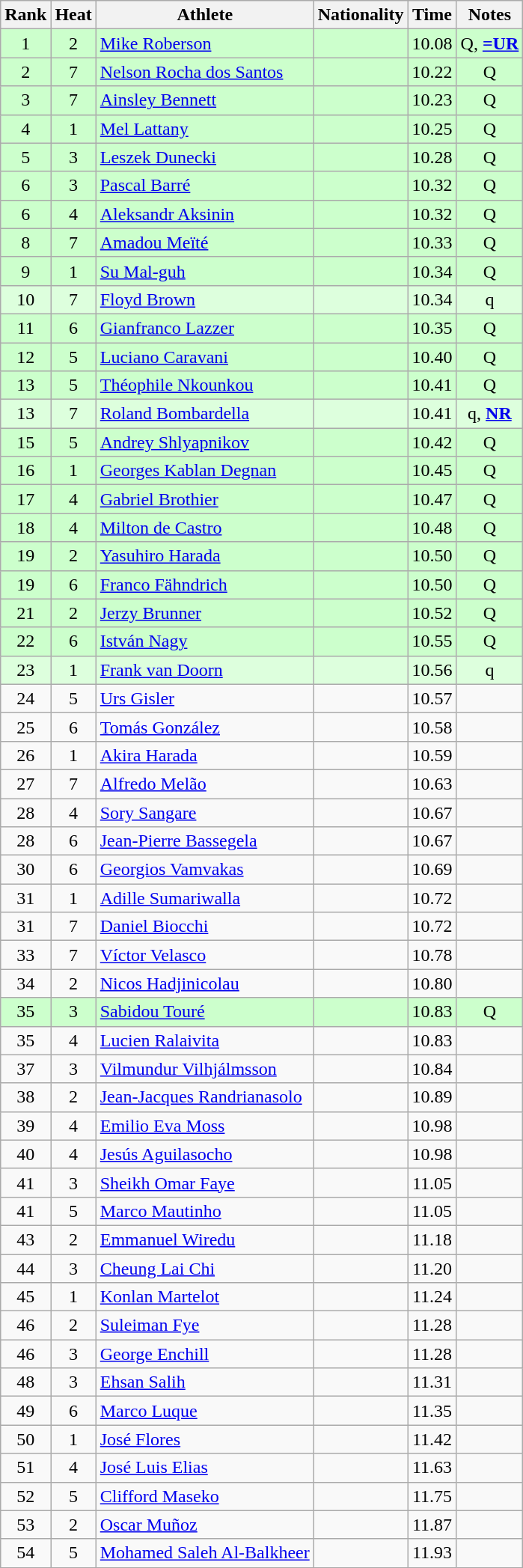<table class="wikitable sortable" style="text-align:center">
<tr>
<th>Rank</th>
<th>Heat</th>
<th>Athlete</th>
<th>Nationality</th>
<th>Time</th>
<th>Notes</th>
</tr>
<tr bgcolor=ccffcc>
<td>1</td>
<td>2</td>
<td align=left><a href='#'>Mike Roberson</a></td>
<td align=left></td>
<td>10.08</td>
<td>Q, <strong><a href='#'>=UR</a></strong></td>
</tr>
<tr bgcolor=ccffcc>
<td>2</td>
<td>7</td>
<td align=left><a href='#'>Nelson Rocha dos Santos</a></td>
<td align=left></td>
<td>10.22</td>
<td>Q</td>
</tr>
<tr bgcolor=ccffcc>
<td>3</td>
<td>7</td>
<td align=left><a href='#'>Ainsley Bennett</a></td>
<td align=left></td>
<td>10.23</td>
<td>Q</td>
</tr>
<tr bgcolor=ccffcc>
<td>4</td>
<td>1</td>
<td align=left><a href='#'>Mel Lattany</a></td>
<td align=left></td>
<td>10.25</td>
<td>Q</td>
</tr>
<tr bgcolor=ccffcc>
<td>5</td>
<td>3</td>
<td align=left><a href='#'>Leszek Dunecki</a></td>
<td align=left></td>
<td>10.28</td>
<td>Q</td>
</tr>
<tr bgcolor=ccffcc>
<td>6</td>
<td>3</td>
<td align=left><a href='#'>Pascal Barré</a></td>
<td align=left></td>
<td>10.32</td>
<td>Q</td>
</tr>
<tr bgcolor=ccffcc>
<td>6</td>
<td>4</td>
<td align=left><a href='#'>Aleksandr Aksinin</a></td>
<td align=left></td>
<td>10.32</td>
<td>Q</td>
</tr>
<tr bgcolor=ccffcc>
<td>8</td>
<td>7</td>
<td align=left><a href='#'>Amadou Meïté</a></td>
<td align=left></td>
<td>10.33</td>
<td>Q</td>
</tr>
<tr bgcolor=ccffcc>
<td>9</td>
<td>1</td>
<td align=left><a href='#'>Su Mal-guh</a></td>
<td align=left></td>
<td>10.34</td>
<td>Q</td>
</tr>
<tr bgcolor=ddffdd>
<td>10</td>
<td>7</td>
<td align=left><a href='#'>Floyd Brown</a></td>
<td align=left></td>
<td>10.34</td>
<td>q</td>
</tr>
<tr bgcolor=ccffcc>
<td>11</td>
<td>6</td>
<td align=left><a href='#'>Gianfranco Lazzer</a></td>
<td align=left></td>
<td>10.35</td>
<td>Q</td>
</tr>
<tr bgcolor=ccffcc>
<td>12</td>
<td>5</td>
<td align=left><a href='#'>Luciano Caravani</a></td>
<td align=left></td>
<td>10.40</td>
<td>Q</td>
</tr>
<tr bgcolor=ccffcc>
<td>13</td>
<td>5</td>
<td align=left><a href='#'>Théophile Nkounkou</a></td>
<td align=left></td>
<td>10.41</td>
<td>Q</td>
</tr>
<tr bgcolor=ddffdd>
<td>13</td>
<td>7</td>
<td align=left><a href='#'>Roland Bombardella</a></td>
<td align=left></td>
<td>10.41</td>
<td>q, <strong><a href='#'>NR</a></strong></td>
</tr>
<tr bgcolor=ccffcc>
<td>15</td>
<td>5</td>
<td align=left><a href='#'>Andrey Shlyapnikov</a></td>
<td align=left></td>
<td>10.42</td>
<td>Q</td>
</tr>
<tr bgcolor=ccffcc>
<td>16</td>
<td>1</td>
<td align=left><a href='#'>Georges Kablan Degnan</a></td>
<td align=left></td>
<td>10.45</td>
<td>Q</td>
</tr>
<tr bgcolor=ccffcc>
<td>17</td>
<td>4</td>
<td align=left><a href='#'>Gabriel Brothier</a></td>
<td align=left></td>
<td>10.47</td>
<td>Q</td>
</tr>
<tr bgcolor=ccffcc>
<td>18</td>
<td>4</td>
<td align=left><a href='#'>Milton de Castro</a></td>
<td align=left></td>
<td>10.48</td>
<td>Q</td>
</tr>
<tr bgcolor=ccffcc>
<td>19</td>
<td>2</td>
<td align=left><a href='#'>Yasuhiro Harada</a></td>
<td align=left></td>
<td>10.50</td>
<td>Q</td>
</tr>
<tr bgcolor=ccffcc>
<td>19</td>
<td>6</td>
<td align=left><a href='#'>Franco Fähndrich</a></td>
<td align=left></td>
<td>10.50</td>
<td>Q</td>
</tr>
<tr bgcolor=ccffcc>
<td>21</td>
<td>2</td>
<td align=left><a href='#'>Jerzy Brunner</a></td>
<td align=left></td>
<td>10.52</td>
<td>Q</td>
</tr>
<tr bgcolor=ccffcc>
<td>22</td>
<td>6</td>
<td align=left><a href='#'>István Nagy</a></td>
<td align=left></td>
<td>10.55</td>
<td>Q</td>
</tr>
<tr bgcolor=ddffdd>
<td>23</td>
<td>1</td>
<td align=left><a href='#'>Frank van Doorn</a></td>
<td align=left></td>
<td>10.56</td>
<td>q</td>
</tr>
<tr>
<td>24</td>
<td>5</td>
<td align=left><a href='#'>Urs Gisler</a></td>
<td align=left></td>
<td>10.57</td>
<td></td>
</tr>
<tr>
<td>25</td>
<td>6</td>
<td align=left><a href='#'>Tomás González</a></td>
<td align=left></td>
<td>10.58</td>
<td></td>
</tr>
<tr>
<td>26</td>
<td>1</td>
<td align=left><a href='#'>Akira Harada</a></td>
<td align=left></td>
<td>10.59</td>
<td></td>
</tr>
<tr>
<td>27</td>
<td>7</td>
<td align=left><a href='#'>Alfredo Melão</a></td>
<td align=left></td>
<td>10.63</td>
<td></td>
</tr>
<tr>
<td>28</td>
<td>4</td>
<td align=left><a href='#'>Sory Sangare</a></td>
<td align=left></td>
<td>10.67</td>
<td></td>
</tr>
<tr>
<td>28</td>
<td>6</td>
<td align=left><a href='#'>Jean-Pierre Bassegela</a></td>
<td align=left></td>
<td>10.67</td>
<td></td>
</tr>
<tr>
<td>30</td>
<td>6</td>
<td align=left><a href='#'>Georgios Vamvakas</a></td>
<td align=left></td>
<td>10.69</td>
<td></td>
</tr>
<tr>
<td>31</td>
<td>1</td>
<td align=left><a href='#'>Adille Sumariwalla</a></td>
<td align=left></td>
<td>10.72</td>
<td></td>
</tr>
<tr>
<td>31</td>
<td>7</td>
<td align=left><a href='#'>Daniel Biocchi</a></td>
<td align=left></td>
<td>10.72</td>
<td></td>
</tr>
<tr>
<td>33</td>
<td>7</td>
<td align=left><a href='#'>Víctor Velasco</a></td>
<td align=left></td>
<td>10.78</td>
<td></td>
</tr>
<tr>
<td>34</td>
<td>2</td>
<td align=left><a href='#'>Nicos Hadjinicolau</a></td>
<td align=left></td>
<td>10.80</td>
<td></td>
</tr>
<tr bgcolor=ccffcc>
<td>35</td>
<td>3</td>
<td align=left><a href='#'>Sabidou Touré</a></td>
<td align=left></td>
<td>10.83</td>
<td>Q</td>
</tr>
<tr>
<td>35</td>
<td>4</td>
<td align=left><a href='#'>Lucien Ralaivita</a></td>
<td align=left></td>
<td>10.83</td>
<td></td>
</tr>
<tr>
<td>37</td>
<td>3</td>
<td align=left><a href='#'>Vilmundur Vilhjálmsson</a></td>
<td align=left></td>
<td>10.84</td>
<td></td>
</tr>
<tr>
<td>38</td>
<td>2</td>
<td align=left><a href='#'>Jean-Jacques Randrianasolo</a></td>
<td align=left></td>
<td>10.89</td>
<td></td>
</tr>
<tr>
<td>39</td>
<td>4</td>
<td align=left><a href='#'>Emilio Eva Moss</a></td>
<td align=left></td>
<td>10.98</td>
<td></td>
</tr>
<tr>
<td>40</td>
<td>4</td>
<td align=left><a href='#'>Jesús Aguilasocho</a></td>
<td align=left></td>
<td>10.98</td>
<td></td>
</tr>
<tr>
<td>41</td>
<td>3</td>
<td align=left><a href='#'>Sheikh Omar Faye</a></td>
<td align=left></td>
<td>11.05</td>
<td></td>
</tr>
<tr>
<td>41</td>
<td>5</td>
<td align=left><a href='#'>Marco Mautinho</a></td>
<td align=left></td>
<td>11.05</td>
<td></td>
</tr>
<tr>
<td>43</td>
<td>2</td>
<td align=left><a href='#'>Emmanuel Wiredu</a></td>
<td align=left></td>
<td>11.18</td>
<td></td>
</tr>
<tr>
<td>44</td>
<td>3</td>
<td align=left><a href='#'>Cheung Lai Chi</a></td>
<td align=left></td>
<td>11.20</td>
<td></td>
</tr>
<tr>
<td>45</td>
<td>1</td>
<td align=left><a href='#'>Konlan Martelot</a></td>
<td align=left></td>
<td>11.24</td>
<td></td>
</tr>
<tr>
<td>46</td>
<td>2</td>
<td align=left><a href='#'>Suleiman Fye</a></td>
<td align=left></td>
<td>11.28</td>
<td></td>
</tr>
<tr>
<td>46</td>
<td>3</td>
<td align=left><a href='#'>George Enchill</a></td>
<td align=left></td>
<td>11.28</td>
<td></td>
</tr>
<tr>
<td>48</td>
<td>3</td>
<td align=left><a href='#'>Ehsan Salih</a></td>
<td align=left></td>
<td>11.31</td>
<td></td>
</tr>
<tr>
<td>49</td>
<td>6</td>
<td align=left><a href='#'>Marco Luque</a></td>
<td align=left></td>
<td>11.35</td>
<td></td>
</tr>
<tr>
<td>50</td>
<td>1</td>
<td align=left><a href='#'>José Flores</a></td>
<td align=left></td>
<td>11.42</td>
<td></td>
</tr>
<tr>
<td>51</td>
<td>4</td>
<td align=left><a href='#'>José Luis Elias</a></td>
<td align=left></td>
<td>11.63</td>
<td></td>
</tr>
<tr>
<td>52</td>
<td>5</td>
<td align=left><a href='#'>Clifford Maseko</a></td>
<td align=left></td>
<td>11.75</td>
<td></td>
</tr>
<tr>
<td>53</td>
<td>2</td>
<td align=left><a href='#'>Oscar Muñoz</a></td>
<td align=left></td>
<td>11.87</td>
<td></td>
</tr>
<tr>
<td>54</td>
<td>5</td>
<td align=left><a href='#'>Mohamed Saleh Al-Balkheer</a></td>
<td align=left></td>
<td>11.93</td>
<td></td>
</tr>
</table>
